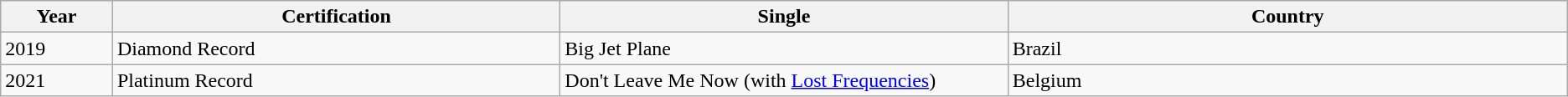<table class="wikitable" style="table-layout: fixed; margin-bottom: 10px;">
<tr>
<th width="5%">Year</th>
<th width="20%">Certification</th>
<th width="20%">Single</th>
<th width="25%">Country</th>
</tr>
<tr>
<td>2019</td>
<td>Diamond Record</td>
<td>Big Jet Plane</td>
<td>Brazil</td>
</tr>
<tr>
<td>2021</td>
<td>Platinum Record</td>
<td>Don't Leave Me Now (with <a href='#'>Lost Frequencies</a>)</td>
<td>Belgium</td>
</tr>
</table>
